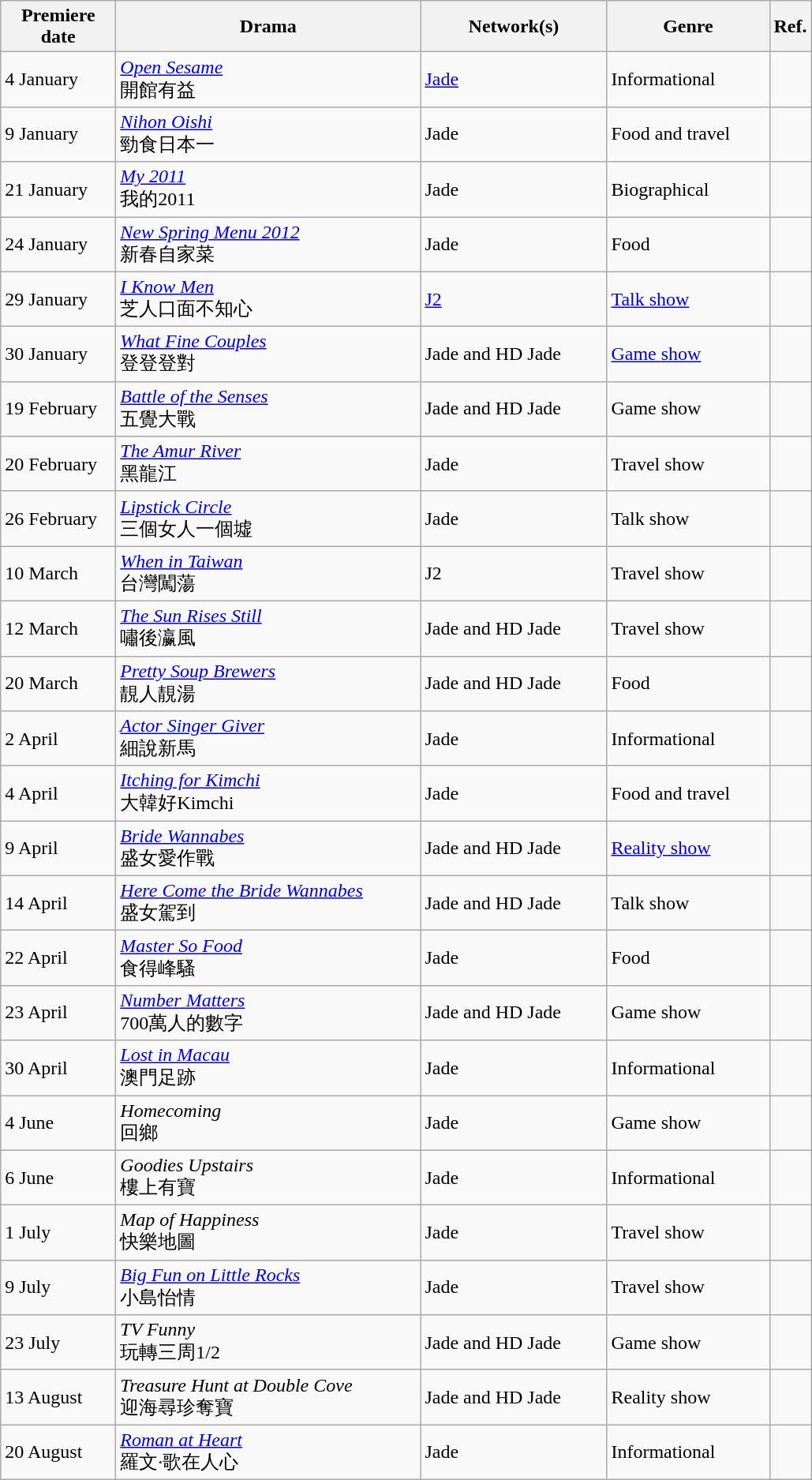<table class="wikitable">
<tr>
<th width=90>Premiere date</th>
<th width=250>Drama</th>
<th width=150>Network(s)</th>
<th width=130>Genre</th>
<th width=10>Ref.</th>
</tr>
<tr>
<td>4 January</td>
<td><em><a href='#'>Open Sesame</a></em><br>開館有益</td>
<td><a href='#'>Jade</a></td>
<td>Informational</td>
<td></td>
</tr>
<tr>
<td>9 January</td>
<td><em><a href='#'>Nihon Oishi</a></em><br>勁食日本一</td>
<td>Jade</td>
<td>Food and travel</td>
<td></td>
</tr>
<tr>
<td>21 January</td>
<td><em><a href='#'>My 2011</a></em><br>我的2011</td>
<td>Jade</td>
<td>Biographical</td>
<td></td>
</tr>
<tr>
<td>24 January</td>
<td><em><a href='#'>New Spring Menu 2012</a></em><br>新春自家菜</td>
<td>Jade</td>
<td>Food</td>
<td></td>
</tr>
<tr>
<td>29 January</td>
<td><em><a href='#'>I Know Men</a></em><br>芝人口面不知心</td>
<td><a href='#'>J2</a></td>
<td><a href='#'>Talk show</a></td>
<td></td>
</tr>
<tr>
<td>30 January</td>
<td><em><a href='#'>What Fine Couples</a></em><br>登登登對</td>
<td>Jade and HD Jade</td>
<td><a href='#'>Game show</a></td>
<td></td>
</tr>
<tr>
<td>19 February</td>
<td><em><a href='#'>Battle of the Senses</a></em><br>五覺大戰</td>
<td>Jade and HD Jade</td>
<td>Game show</td>
<td></td>
</tr>
<tr>
<td>20 February</td>
<td><em><a href='#'>The Amur River</a></em><br>黑龍江</td>
<td>Jade</td>
<td>Travel show</td>
<td></td>
</tr>
<tr>
<td>26 February</td>
<td><em><a href='#'>Lipstick Circle</a></em><br>三個女人一個墟</td>
<td>Jade</td>
<td>Talk show</td>
<td></td>
</tr>
<tr>
<td>10 March</td>
<td><em><a href='#'>When in Taiwan</a></em><br>台灣闖蕩</td>
<td>J2</td>
<td>Travel show</td>
<td></td>
</tr>
<tr>
<td>12 March</td>
<td><em><a href='#'>The Sun Rises Still</a></em><br>嘯後瀛風</td>
<td>Jade and HD Jade</td>
<td>Travel show</td>
<td></td>
</tr>
<tr>
<td>20 March</td>
<td><em><a href='#'>Pretty Soup Brewers</a></em><br>靚人靚湯</td>
<td>Jade and HD Jade</td>
<td>Food</td>
<td></td>
</tr>
<tr>
<td>2 April</td>
<td><em><a href='#'>Actor Singer Giver</a></em><br>細說新馬</td>
<td>Jade</td>
<td>Informational</td>
<td></td>
</tr>
<tr>
<td>4 April</td>
<td><em><a href='#'>Itching for Kimchi</a></em><br>大韓好Kimchi</td>
<td>Jade</td>
<td>Food and travel</td>
<td></td>
</tr>
<tr>
<td>9 April</td>
<td><em><a href='#'>Bride Wannabes</a></em><br>盛女愛作戰</td>
<td>Jade and HD Jade</td>
<td><a href='#'>Reality show</a></td>
<td></td>
</tr>
<tr>
<td>14 April</td>
<td><em><a href='#'>Here Come the Bride Wannabes</a></em><br>盛女駕到</td>
<td>Jade and HD Jade</td>
<td>Talk show</td>
<td></td>
</tr>
<tr>
<td>22 April</td>
<td><em><a href='#'>Master So Food</a></em><br>食得峰騷</td>
<td>Jade</td>
<td>Food</td>
<td></td>
</tr>
<tr>
<td>23 April</td>
<td><em><a href='#'>Number Matters</a></em><br>700萬人的數字</td>
<td>Jade and HD Jade</td>
<td>Game show</td>
<td></td>
</tr>
<tr>
<td>30 April</td>
<td><em><a href='#'>Lost in Macau</a></em><br>澳門足跡</td>
<td>Jade</td>
<td>Informational</td>
<td></td>
</tr>
<tr>
<td>4 June</td>
<td><em>Homecoming</em><br>回鄉</td>
<td>Jade</td>
<td>Game show</td>
<td></td>
</tr>
<tr>
<td>6 June</td>
<td><em>Goodies Upstairs</em><br>樓上有寶</td>
<td>Jade</td>
<td>Informational</td>
<td></td>
</tr>
<tr>
<td>1 July</td>
<td><em>Map of Happiness</em><br>快樂地圖</td>
<td>Jade</td>
<td>Travel show</td>
<td></td>
</tr>
<tr>
<td>9 July</td>
<td><em><a href='#'>Big Fun on Little Rocks</a></em><br>小島怡情</td>
<td>Jade</td>
<td>Travel show</td>
<td></td>
</tr>
<tr>
<td>23 July</td>
<td><em>TV Funny</em><br>玩轉三周1/2</td>
<td>Jade and HD Jade</td>
<td>Game show</td>
<td></td>
</tr>
<tr>
<td>13 August</td>
<td><em>Treasure Hunt at Double Cove</em><br>迎海尋珍奪寶</td>
<td>Jade and HD Jade</td>
<td>Reality show</td>
<td></td>
</tr>
<tr>
<td>20 August</td>
<td><em><a href='#'>Roman at Heart</a></em><br>羅文·歌在人心</td>
<td>Jade</td>
<td>Informational</td>
<td></td>
</tr>
</table>
